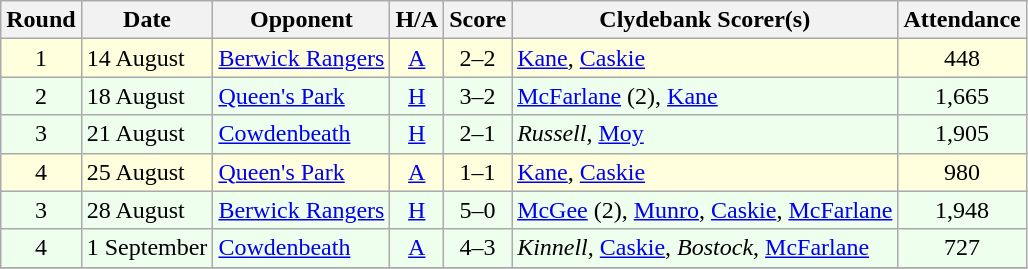<table class="wikitable" style="text-align:center">
<tr>
<th>Round</th>
<th>Date</th>
<th>Opponent</th>
<th>H/A</th>
<th>Score</th>
<th>Clydebank Scorer(s)</th>
<th>Attendance</th>
</tr>
<tr bgcolor=#FFFFDD>
<td>1</td>
<td align=left>14 August</td>
<td align=left><a href='#'>Berwick Rangers</a></td>
<td><a href='#'>A</a></td>
<td>2–2</td>
<td align=left><a href='#'>Kane</a>, <a href='#'>Caskie</a></td>
<td>448</td>
</tr>
<tr bgcolor=#EEFFEE>
<td>2</td>
<td align=left>18 August</td>
<td align=left><a href='#'>Queen's Park</a></td>
<td><a href='#'>H</a></td>
<td>3–2</td>
<td align=left><a href='#'>McFarlane</a> (2), <a href='#'>Kane</a></td>
<td>1,665</td>
</tr>
<tr bgcolor=#EEFFEE>
<td>3</td>
<td align=left>21 August</td>
<td align=left><a href='#'>Cowdenbeath</a></td>
<td><a href='#'>H</a></td>
<td>2–1</td>
<td align=left><em>Russell</em>, <a href='#'>Moy</a></td>
<td>1,905</td>
</tr>
<tr bgcolor=#FFFFDD>
<td>4</td>
<td align=left>25 August</td>
<td align=left><a href='#'>Queen's Park</a></td>
<td><a href='#'>A</a></td>
<td>1–1</td>
<td align=left><a href='#'>Kane</a>, <a href='#'>Caskie</a></td>
<td>980</td>
</tr>
<tr bgcolor=#EEFFEE>
<td>3</td>
<td align=left>28 August</td>
<td align=left><a href='#'>Berwick Rangers</a></td>
<td><a href='#'>H</a></td>
<td>5–0</td>
<td align=left><a href='#'>McGee</a> (2), <a href='#'>Munro</a>, <a href='#'>Caskie</a>, <a href='#'>McFarlane</a></td>
<td>1,948</td>
</tr>
<tr bgcolor=#EEFFEE>
<td>4</td>
<td align=left>1 September</td>
<td align=left><a href='#'>Cowdenbeath</a></td>
<td><a href='#'>A</a></td>
<td>4–3</td>
<td align=left><em>Kinnell</em>, <a href='#'>Caskie</a>, <em>Bostock</em>, <a href='#'>McFarlane</a></td>
<td>727</td>
</tr>
<tr>
</tr>
</table>
